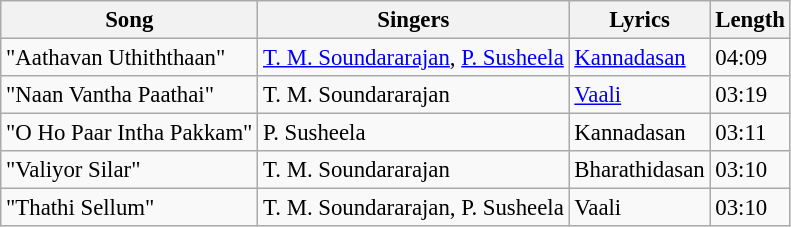<table class="wikitable" style="font-size:95%;">
<tr>
<th>Song</th>
<th>Singers</th>
<th>Lyrics</th>
<th>Length</th>
</tr>
<tr>
<td>"Aathavan Uthiththaan"</td>
<td><a href='#'>T. M. Soundararajan</a>, <a href='#'>P. Susheela</a></td>
<td><a href='#'>Kannadasan</a></td>
<td>04:09</td>
</tr>
<tr>
<td>"Naan Vantha Paathai"</td>
<td>T. M. Soundararajan</td>
<td><a href='#'>Vaali</a></td>
<td>03:19</td>
</tr>
<tr>
<td>"O Ho Paar Intha Pakkam"</td>
<td>P. Susheela</td>
<td>Kannadasan</td>
<td>03:11</td>
</tr>
<tr>
<td>"Valiyor Silar"</td>
<td>T. M. Soundararajan</td>
<td>Bharathidasan</td>
<td>03:10</td>
</tr>
<tr>
<td>"Thathi Sellum"</td>
<td>T. M. Soundararajan, P. Susheela</td>
<td>Vaali</td>
<td>03:10</td>
</tr>
</table>
